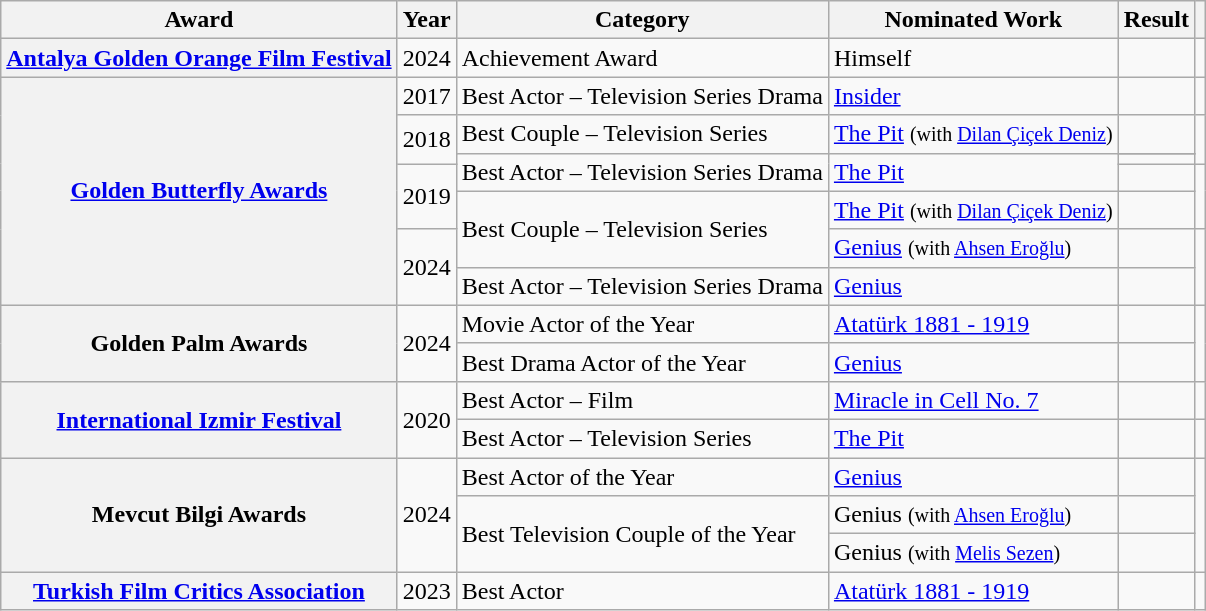<table class="wikitable sortable plainrowheaders">
<tr>
<th scope="col">Award</th>
<th scope="col">Year</th>
<th scope="col">Category</th>
<th scope="col">Nominated Work</th>
<th scope="col">Result</th>
<th scope="col" class="unsortable"></th>
</tr>
<tr>
<th scope="row"><a href='#'>Antalya Golden Orange Film Festival</a></th>
<td>2024</td>
<td>Achievement Award</td>
<td>Himself</td>
<td></td>
<td></td>
</tr>
<tr>
<th rowspan="8" scope="row"><a href='#'>Golden Butterfly Awards</a></th>
<td>2017</td>
<td>Best Actor – Television Series Drama</td>
<td><a href='#'>Insider</a></td>
<td></td>
<td></td>
</tr>
<tr>
<td rowspan="3">2018</td>
<td>Best Couple – Television Series</td>
<td><a href='#'>The Pit</a> <small>(with <a href='#'>Dilan Çiçek Deniz</a>)</small></td>
<td></td>
<td rowspan="3"></td>
</tr>
<tr>
<td rowspan="3">Best Actor – Television Series Drama</td>
<td rowspan="3"><a href='#'>The Pit</a></td>
</tr>
<tr>
<td></td>
</tr>
<tr>
<td rowspan="2">2019</td>
<td></td>
<td rowspan="2"></td>
</tr>
<tr>
<td rowspan="2">Best Couple – Television Series</td>
<td><a href='#'>The Pit</a> <small>(with <a href='#'>Dilan Çiçek Deniz</a>)</small></td>
<td></td>
</tr>
<tr>
<td rowspan="2">2024</td>
<td><a href='#'>Genius</a> <small>(with <a href='#'>Ahsen Eroğlu</a>)</small></td>
<td></td>
<td rowspan="2"></td>
</tr>
<tr>
<td>Best Actor – Television Series Drama</td>
<td><a href='#'>Genius</a></td>
<td></td>
</tr>
<tr>
<th scope="row" rowspan="2">Golden Palm Awards</th>
<td rowspan="2">2024</td>
<td>Movie Actor of the Year</td>
<td><a href='#'>Atatürk 1881 - 1919</a></td>
<td></td>
<td rowspan="2"></td>
</tr>
<tr>
<td>Best Drama Actor of the Year</td>
<td><a href='#'>Genius</a></td>
<td></td>
</tr>
<tr>
<th scope="row" rowspan="2"><a href='#'>International Izmir Festival</a></th>
<td rowspan="2">2020</td>
<td>Best Actor – Film</td>
<td><a href='#'>Miracle in Cell No. 7</a></td>
<td></td>
<td></td>
</tr>
<tr>
<td>Best Actor – Television Series</td>
<td><a href='#'>The Pit</a></td>
<td></td>
<td></td>
</tr>
<tr>
<th scope="row" rowspan="3">Mevcut Bilgi  Awards</th>
<td rowspan="3">2024</td>
<td>Best Actor of the Year</td>
<td><a href='#'>Genius</a></td>
<td></td>
<td rowspan="3"></td>
</tr>
<tr>
<td rowspan="2">Best Television Couple of the Year</td>
<td>Genius <small>(with <a href='#'>Ahsen Eroğlu</a>)</small></td>
<td></td>
</tr>
<tr>
<td>Genius <small>(with <a href='#'>Melis Sezen</a>)</small></td>
<td></td>
</tr>
<tr>
<th scope="row"><a href='#'>Turkish Film Critics Association</a></th>
<td>2023</td>
<td>Best Actor</td>
<td><a href='#'>Atatürk 1881 - 1919</a></td>
<td></td>
<td></td>
</tr>
</table>
